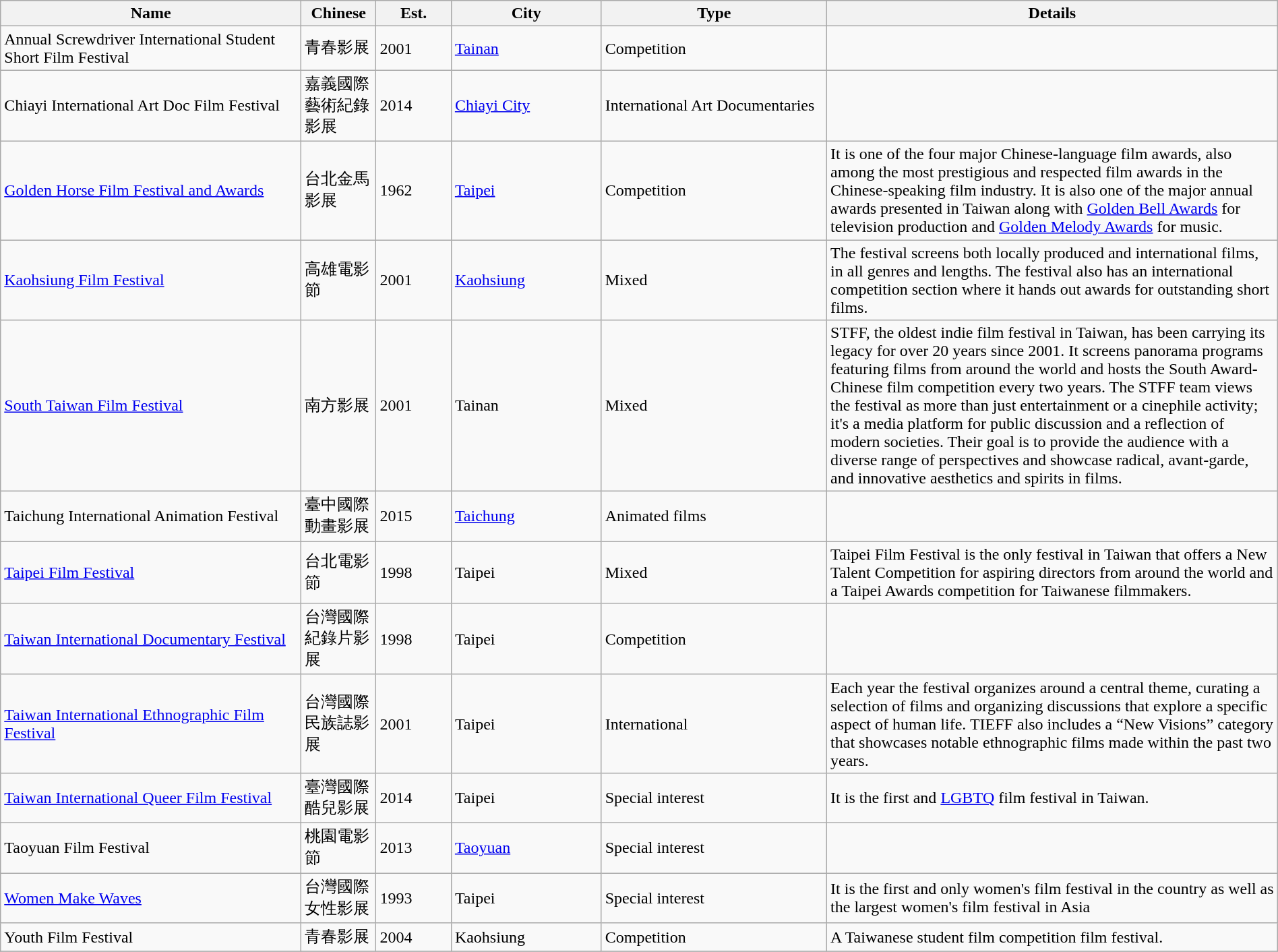<table class="wikitable" width=100%>
<tr>
<th width="20%">Name</th>
<th width="5%">Chinese</th>
<th width="5%">Est.</th>
<th width="10%">City</th>
<th width="15%">Type</th>
<th width="30%">Details</th>
</tr>
<tr>
<td>Annual Screwdriver International Student Short Film Festival</td>
<td>青春影展</td>
<td>2001</td>
<td><a href='#'>Tainan</a></td>
<td>Competition</td>
<td></td>
</tr>
<tr>
<td>Chiayi International Art Doc Film Festival</td>
<td>嘉義國際藝術紀錄影展</td>
<td>2014</td>
<td><a href='#'>Chiayi City</a></td>
<td>International Art Documentaries</td>
<td></td>
</tr>
<tr>
<td><a href='#'>Golden Horse Film Festival and Awards</a></td>
<td>台北金馬影展</td>
<td>1962</td>
<td><a href='#'>Taipei</a></td>
<td>Competition</td>
<td>It is one of the four major Chinese-language film awards, also among the most prestigious and respected film awards in the Chinese-speaking film industry. It is also one of the major annual awards presented in Taiwan along with <a href='#'>Golden Bell Awards</a> for television production and <a href='#'>Golden Melody Awards</a> for music.</td>
</tr>
<tr>
<td><a href='#'>Kaohsiung Film Festival</a></td>
<td>高雄電影節</td>
<td>2001</td>
<td><a href='#'>Kaohsiung</a></td>
<td>Mixed</td>
<td>The festival screens both locally produced and international films, in all genres and lengths. The festival also has an international competition section where it hands out awards for outstanding short films.</td>
</tr>
<tr>
<td><a href='#'>South Taiwan Film Festival</a></td>
<td>南方影展</td>
<td>2001</td>
<td>Tainan</td>
<td>Mixed</td>
<td>STFF, the oldest indie film festival in Taiwan, has been carrying its legacy for over 20 years since 2001. It screens panorama programs featuring films from around the world and hosts the South Award-Chinese film competition every two years. The STFF team views the festival as more than just entertainment or a cinephile activity; it's a media platform for public discussion and a reflection of modern societies. Their goal is to provide the audience with a diverse range of perspectives and showcase radical, avant-garde, and innovative aesthetics and spirits in films.</td>
</tr>
<tr>
<td>Taichung International Animation Festival</td>
<td>臺中國際動畫影展</td>
<td>2015</td>
<td><a href='#'>Taichung</a></td>
<td>Animated films</td>
<td></td>
</tr>
<tr>
<td><a href='#'>Taipei Film Festival</a></td>
<td>台北電影節</td>
<td>1998</td>
<td>Taipei</td>
<td>Mixed</td>
<td>Taipei Film Festival is the only festival in Taiwan that offers a New Talent Competition for aspiring directors from around the world and a Taipei Awards competition for Taiwanese filmmakers.</td>
</tr>
<tr>
<td><a href='#'>Taiwan International Documentary Festival</a></td>
<td>台灣國際紀錄片影展</td>
<td>1998</td>
<td>Taipei</td>
<td>Competition</td>
<td></td>
</tr>
<tr>
<td><a href='#'>Taiwan International Ethnographic Film Festival</a></td>
<td>台灣國際民族誌影展</td>
<td>2001</td>
<td>Taipei</td>
<td>International</td>
<td>Each year the festival organizes around a central theme, curating a selection of films and organizing discussions that explore a specific aspect of human life. TIEFF also includes a “New Visions” category that showcases notable ethnographic films made within the past two years.</td>
</tr>
<tr>
<td><a href='#'>Taiwan International Queer Film Festival</a></td>
<td>臺灣國際酷兒影展</td>
<td>2014</td>
<td>Taipei</td>
<td>Special interest</td>
<td>It is the first and <a href='#'>LGBTQ</a> film festival in Taiwan.</td>
</tr>
<tr>
<td>Taoyuan Film Festival</td>
<td>桃園電影節</td>
<td>2013</td>
<td><a href='#'>Taoyuan</a></td>
<td>Special interest</td>
<td></td>
</tr>
<tr>
<td><a href='#'>Women Make Waves</a></td>
<td>台灣國際女性影展</td>
<td>1993</td>
<td>Taipei</td>
<td>Special interest</td>
<td>It is the first and only women's film festival in the country as well as the largest women's film festival in Asia</td>
</tr>
<tr>
<td>Youth Film Festival</td>
<td>青春影展</td>
<td>2004</td>
<td>Kaohsiung</td>
<td>Competition</td>
<td>A Taiwanese student film competition film festival.</td>
</tr>
<tr>
</tr>
</table>
